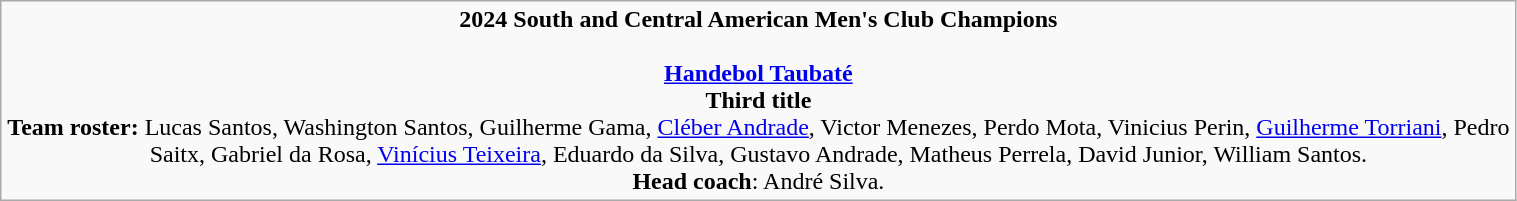<table class="wikitable" style="width: 80%;">
<tr style="text-align: center;">
<td><strong>2024 South and Central American Men's Club Champions</strong><br><br><strong><a href='#'>Handebol Taubaté</a></strong><br><strong>Third title</strong><br><strong>Team roster:</strong> Lucas Santos, Washington Santos, Guilherme Gama, <a href='#'>Cléber Andrade</a>, Victor Menezes, Perdo Mota, Vinicius Perin, <a href='#'>Guilherme Torriani</a>, Pedro Saitx, Gabriel da Rosa, <a href='#'>Vinícius Teixeira</a>, Eduardo da Silva, Gustavo Andrade, Matheus Perrela, David Junior, William Santos. <br><strong>Head coach</strong>: André Silva.</td>
</tr>
</table>
